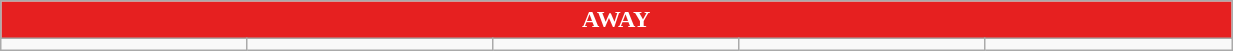<table class="wikitable collapsible collapsed" style="width:65%">
<tr>
<th colspan=5 ! style="color:white; background:#E62020">AWAY</th>
</tr>
<tr>
<td></td>
<td></td>
<td></td>
<td></td>
<td></td>
</tr>
</table>
